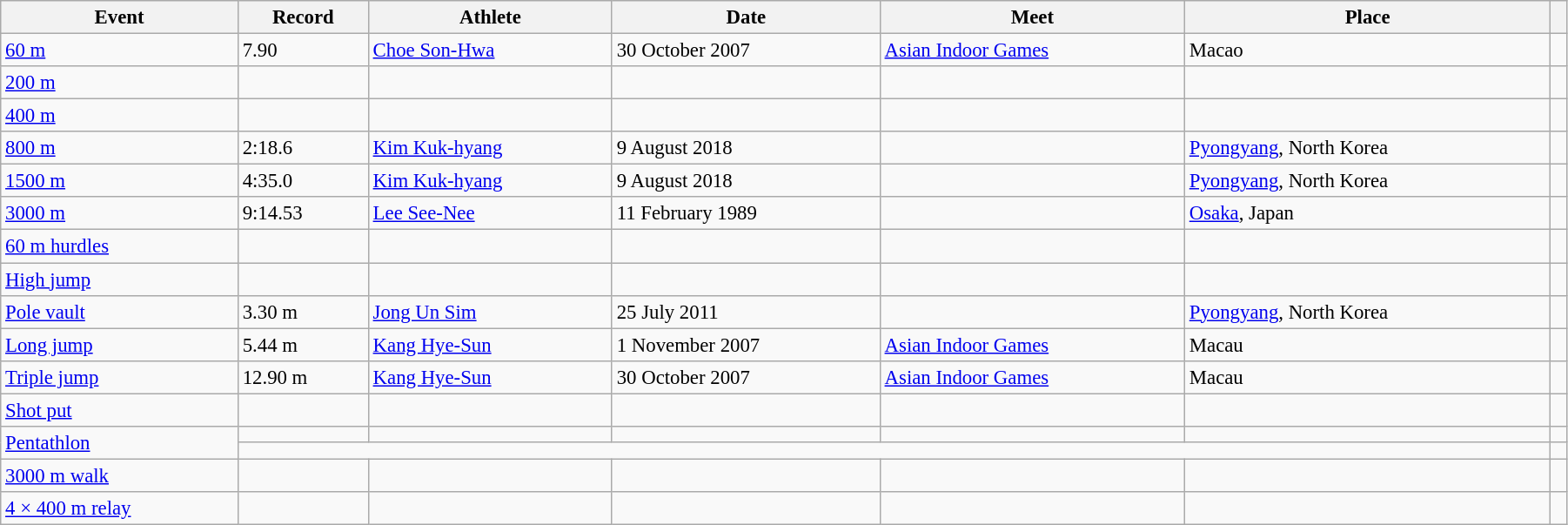<table class="wikitable" style="font-size:95%; width: 95%;">
<tr>
<th>Event</th>
<th>Record</th>
<th>Athlete</th>
<th>Date</th>
<th>Meet</th>
<th>Place</th>
<th></th>
</tr>
<tr>
<td><a href='#'>60 m</a></td>
<td>7.90</td>
<td><a href='#'>Choe Son-Hwa</a></td>
<td>30 October 2007</td>
<td><a href='#'>Asian Indoor Games</a></td>
<td>Macao</td>
<td></td>
</tr>
<tr>
<td><a href='#'>200 m</a></td>
<td></td>
<td></td>
<td></td>
<td></td>
<td></td>
<td></td>
</tr>
<tr>
<td><a href='#'>400 m</a></td>
<td></td>
<td></td>
<td></td>
<td></td>
<td></td>
<td></td>
</tr>
<tr>
<td><a href='#'>800 m</a></td>
<td>2:18.6 </td>
<td><a href='#'>Kim Kuk-hyang</a></td>
<td>9 August 2018</td>
<td></td>
<td><a href='#'>Pyongyang</a>, North Korea</td>
<td></td>
</tr>
<tr>
<td><a href='#'>1500 m</a></td>
<td>4:35.0 </td>
<td><a href='#'>Kim Kuk-hyang</a></td>
<td>9 August 2018</td>
<td></td>
<td><a href='#'>Pyongyang</a>, North Korea</td>
<td></td>
</tr>
<tr>
<td><a href='#'>3000 m</a></td>
<td>9:14.53</td>
<td><a href='#'>Lee See-Nee</a></td>
<td>11 February 1989</td>
<td></td>
<td><a href='#'>Osaka</a>, Japan</td>
<td></td>
</tr>
<tr>
<td><a href='#'>60 m hurdles</a></td>
<td></td>
<td></td>
<td></td>
<td></td>
<td></td>
<td></td>
</tr>
<tr>
<td><a href='#'>High jump</a></td>
<td></td>
<td></td>
<td></td>
<td></td>
<td></td>
<td></td>
</tr>
<tr>
<td><a href='#'>Pole vault</a></td>
<td>3.30 m</td>
<td><a href='#'>Jong Un Sim</a></td>
<td>25 July 2011</td>
<td></td>
<td><a href='#'>Pyongyang</a>, North Korea</td>
<td></td>
</tr>
<tr>
<td><a href='#'>Long jump</a></td>
<td>5.44 m</td>
<td><a href='#'>Kang Hye-Sun</a></td>
<td>1 November 2007</td>
<td><a href='#'>Asian Indoor Games</a></td>
<td>Macau</td>
<td></td>
</tr>
<tr>
<td><a href='#'>Triple jump</a></td>
<td>12.90 m</td>
<td><a href='#'>Kang Hye-Sun</a></td>
<td>30 October 2007</td>
<td><a href='#'>Asian Indoor Games</a></td>
<td>Macau</td>
<td></td>
</tr>
<tr>
<td><a href='#'>Shot put</a></td>
<td></td>
<td></td>
<td></td>
<td></td>
<td></td>
<td></td>
</tr>
<tr>
<td rowspan=2><a href='#'>Pentathlon</a></td>
<td></td>
<td></td>
<td></td>
<td></td>
<td></td>
<td></td>
</tr>
<tr>
<td colspan=5></td>
<td></td>
</tr>
<tr>
<td><a href='#'>3000 m walk</a></td>
<td></td>
<td></td>
<td></td>
<td></td>
<td></td>
<td></td>
</tr>
<tr>
<td><a href='#'>4 × 400 m relay</a></td>
<td></td>
<td></td>
<td></td>
<td></td>
<td></td>
<td></td>
</tr>
</table>
